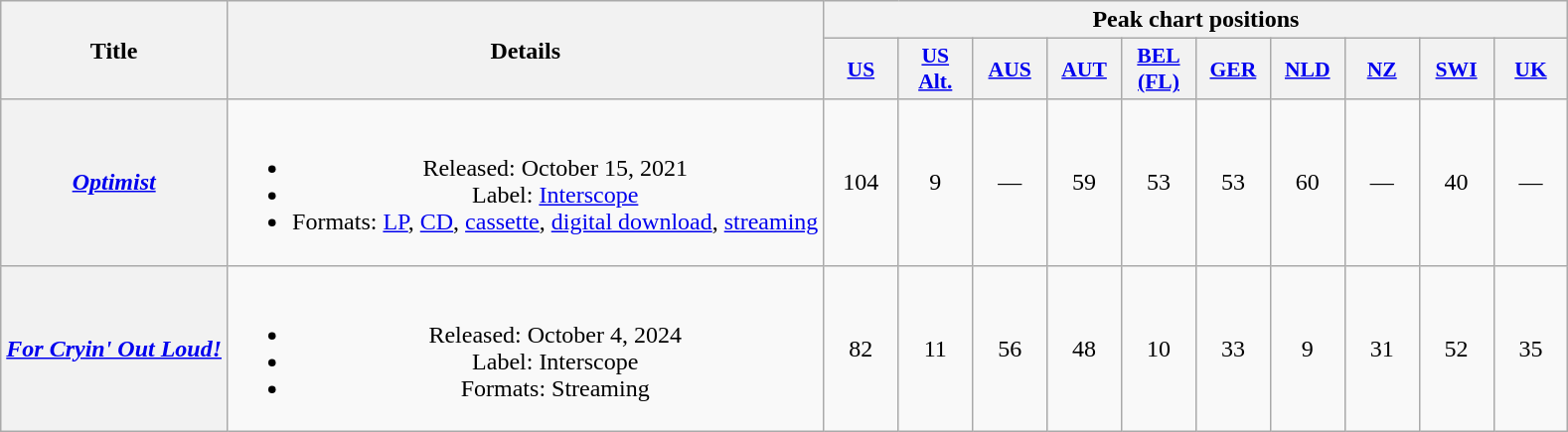<table class="wikitable plainrowheaders" style="text-align:center">
<tr>
<th scope="col" rowspan="2">Title</th>
<th scope="col" rowspan="2">Details</th>
<th scope="col" colspan="10">Peak chart positions</th>
</tr>
<tr>
<th scope="col" style="width:3em;font-size:90%;"><a href='#'>US</a><br></th>
<th scope="col" style="width:3em;font-size:90%;"><a href='#'>US<br>Alt.</a><br></th>
<th scope="col" style="width:3em;font-size:90%;"><a href='#'>AUS</a><br></th>
<th scope="col" style="width:3em;font-size:90%;"><a href='#'>AUT</a><br></th>
<th scope="col" style="width:3em;font-size:90%;"><a href='#'>BEL<br>(FL)</a><br></th>
<th scope="col" style="width:3em;font-size:90%;"><a href='#'>GER</a><br></th>
<th scope="col" style="width:3em;font-size:90%;"><a href='#'>NLD</a><br></th>
<th scope="col" style="width:3em;font-size:90%;"><a href='#'>NZ</a><br></th>
<th scope="col" style="width:3em;font-size:90%;"><a href='#'>SWI</a><br></th>
<th scope="col" style="width:3em;font-size:90%;"><a href='#'>UK</a><br></th>
</tr>
<tr>
<th scope="row"><em><a href='#'>Optimist</a></em></th>
<td><br><ul><li>Released: October 15, 2021</li><li>Label: <a href='#'>Interscope</a></li><li>Formats: <a href='#'>LP</a>, <a href='#'>CD</a>, <a href='#'>cassette</a>, <a href='#'>digital download</a>, <a href='#'>streaming</a></li></ul></td>
<td>104</td>
<td>9</td>
<td>—</td>
<td>59</td>
<td>53</td>
<td>53</td>
<td>60</td>
<td>—</td>
<td>40</td>
<td>—</td>
</tr>
<tr>
<th scope="row"><em><a href='#'>For Cryin' Out Loud!</a></em></th>
<td><br><ul><li>Released: October 4, 2024</li><li>Label: Interscope</li><li>Formats: Streaming</li></ul></td>
<td>82</td>
<td>11</td>
<td>56</td>
<td>48</td>
<td>10</td>
<td>33</td>
<td>9</td>
<td>31</td>
<td>52</td>
<td>35</td>
</tr>
</table>
